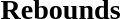<table width=100%>
<tr>
<td width=50% valign=top><br><h3>Rebounds</h3>




</td>
</tr>
</table>
